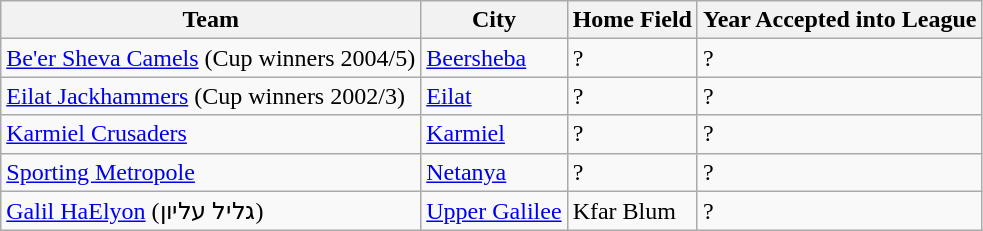<table class="wikitable">
<tr>
<th>Team</th>
<th>City</th>
<th>Home Field</th>
<th>Year Accepted into League</th>
</tr>
<tr>
<td><a href='#'>Be'er Sheva Camels</a> (Cup winners 2004/5)</td>
<td><a href='#'>Beersheba</a></td>
<td>?</td>
<td>?</td>
</tr>
<tr>
<td><a href='#'>Eilat Jackhammers</a> (Cup winners 2002/3)</td>
<td><a href='#'>Eilat</a></td>
<td>?</td>
<td>?</td>
</tr>
<tr>
<td><a href='#'>Karmiel Crusaders</a></td>
<td><a href='#'>Karmiel</a></td>
<td>?</td>
<td>?</td>
</tr>
<tr>
<td><a href='#'>Sporting Metropole</a></td>
<td><a href='#'>Netanya</a></td>
<td>?</td>
<td>?</td>
</tr>
<tr>
<td><a href='#'>Galil HaElyon</a> (גליל עליון)</td>
<td><a href='#'>Upper Galilee</a></td>
<td>Kfar Blum</td>
<td>?</td>
</tr>
</table>
